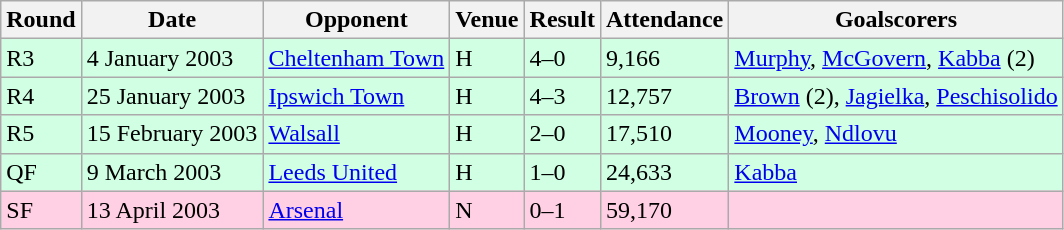<table class="wikitable">
<tr>
<th>Round</th>
<th>Date</th>
<th>Opponent</th>
<th>Venue</th>
<th>Result</th>
<th>Attendance</th>
<th>Goalscorers</th>
</tr>
<tr style="background-color: #d0ffe3;">
<td>R3</td>
<td>4 January 2003</td>
<td><a href='#'>Cheltenham Town</a></td>
<td>H</td>
<td>4–0</td>
<td>9,166</td>
<td><a href='#'>Murphy</a>, <a href='#'>McGovern</a>, <a href='#'>Kabba</a> (2)</td>
</tr>
<tr style="background-color: #d0ffe3;">
<td>R4</td>
<td>25 January 2003</td>
<td><a href='#'>Ipswich Town</a></td>
<td>H</td>
<td>4–3</td>
<td>12,757</td>
<td><a href='#'>Brown</a> (2), <a href='#'>Jagielka</a>, <a href='#'>Peschisolido</a></td>
</tr>
<tr style="background-color: #d0ffe3;">
<td>R5</td>
<td>15 February 2003</td>
<td><a href='#'>Walsall</a></td>
<td>H</td>
<td>2–0</td>
<td>17,510</td>
<td><a href='#'>Mooney</a>, <a href='#'>Ndlovu</a></td>
</tr>
<tr style="background-color: #d0ffe3;">
<td>QF</td>
<td>9 March 2003</td>
<td><a href='#'>Leeds United</a></td>
<td>H</td>
<td>1–0</td>
<td>24,633</td>
<td><a href='#'>Kabba</a></td>
</tr>
<tr style="background-color: #ffd0e3;">
<td>SF</td>
<td>13 April 2003</td>
<td><a href='#'>Arsenal</a></td>
<td>N</td>
<td>0–1</td>
<td>59,170</td>
<td></td>
</tr>
</table>
